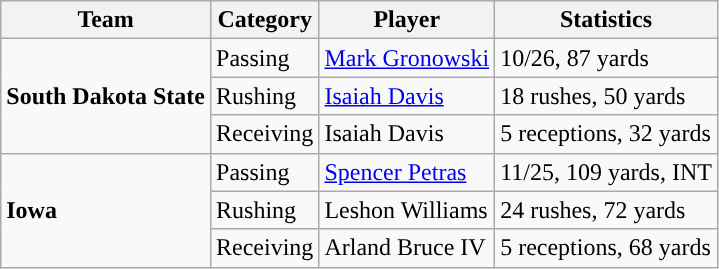<table class="wikitable" style="float: left;">
<tr>
<th>Team</th>
<th>Category</th>
<th>Player</th>
<th>Statistics</th>
</tr>
<tr>
<td rowspan=3><strong>South Dakota State</strong></td>
<td>Passing</td>
<td><a href='#'>Mark Gronowski</a></td>
<td>10/26, 87 yards</td>
</tr>
<tr>
<td>Rushing</td>
<td><a href='#'>Isaiah Davis</a></td>
<td>18 rushes, 50 yards</td>
</tr>
<tr>
<td>Receiving</td>
<td>Isaiah Davis</td>
<td>5 receptions, 32 yards</td>
</tr>
<tr>
<td rowspan=3><strong>Iowa</strong></td>
<td>Passing</td>
<td><a href='#'>Spencer Petras</a></td>
<td>11/25, 109 yards, INT</td>
</tr>
<tr>
<td>Rushing</td>
<td>Leshon Williams</td>
<td>24 rushes, 72 yards</td>
</tr>
<tr>
<td>Receiving</td>
<td>Arland Bruce IV</td>
<td>5 receptions, 68 yards</td>
</tr>
</table>
